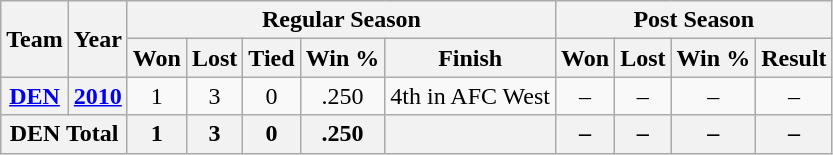<table class="wikitable" style="text-align:center;">
<tr>
<th rowspan="2">Team</th>
<th rowspan="2">Year</th>
<th colspan="5">Regular Season</th>
<th colspan="4">Post Season</th>
</tr>
<tr>
<th>Won</th>
<th>Lost</th>
<th>Tied</th>
<th>Win %</th>
<th>Finish</th>
<th>Won</th>
<th>Lost</th>
<th>Win %</th>
<th>Result</th>
</tr>
<tr>
<th><a href='#'>DEN</a></th>
<th><a href='#'>2010</a></th>
<td>1</td>
<td>3</td>
<td>0</td>
<td>.250</td>
<td>4th in AFC West</td>
<td>–</td>
<td>–</td>
<td>–</td>
<td>–</td>
</tr>
<tr>
<th colspan="2">DEN Total</th>
<th>1</th>
<th>3</th>
<th>0</th>
<th>.250</th>
<th></th>
<th>–</th>
<th>–</th>
<th>–</th>
<th>–</th>
</tr>
</table>
